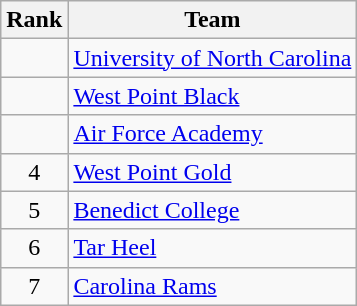<table class="wikitable">
<tr>
<th>Rank</th>
<th>Team</th>
</tr>
<tr>
<td align=center></td>
<td align="left"><a href='#'>University of North Carolina</a></td>
</tr>
<tr>
<td align=center></td>
<td align="left"><a href='#'>West Point Black</a></td>
</tr>
<tr>
<td align=center></td>
<td align="left"><a href='#'>Air Force Academy</a></td>
</tr>
<tr>
<td align=center>4</td>
<td align="left"><a href='#'>West Point Gold</a></td>
</tr>
<tr>
<td align=center>5</td>
<td align="left"><a href='#'>Benedict College</a></td>
</tr>
<tr>
<td align=center>6</td>
<td align="left"><a href='#'>Tar Heel</a></td>
</tr>
<tr>
<td align=center>7</td>
<td align="left"><a href='#'>Carolina Rams</a></td>
</tr>
</table>
